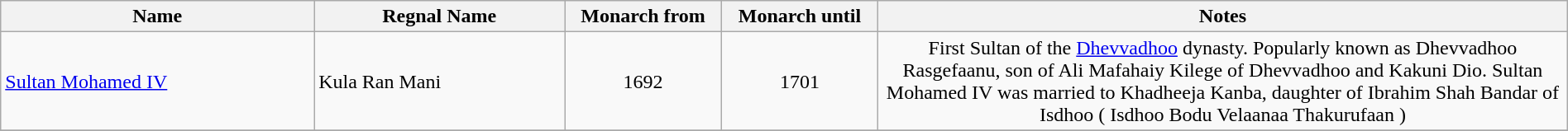<table width=100% class="wikitable">
<tr>
<th width=20%>Name</th>
<th>Regnal Name</th>
<th width=10%>Monarch from</th>
<th width=10%>Monarch until</th>
<th width=44%>Notes</th>
</tr>
<tr>
<td align="left"><a href='#'>Sultan Mohamed IV</a></td>
<td>Kula Ran Mani</td>
<td align="center">1692</td>
<td align="center">1701</td>
<td align="center">First Sultan of the <a href='#'>Dhevvadhoo</a> dynasty. Popularly known as Dhevvadhoo Rasgefaanu, son of Ali Mafahaiy Kilege of Dhevvadhoo and Kakuni Dio. Sultan Mohamed IV was married to Khadheeja Kanba, daughter of Ibrahim Shah Bandar of Isdhoo ( Isdhoo Bodu Velaanaa Thakurufaan )</td>
</tr>
<tr>
</tr>
</table>
